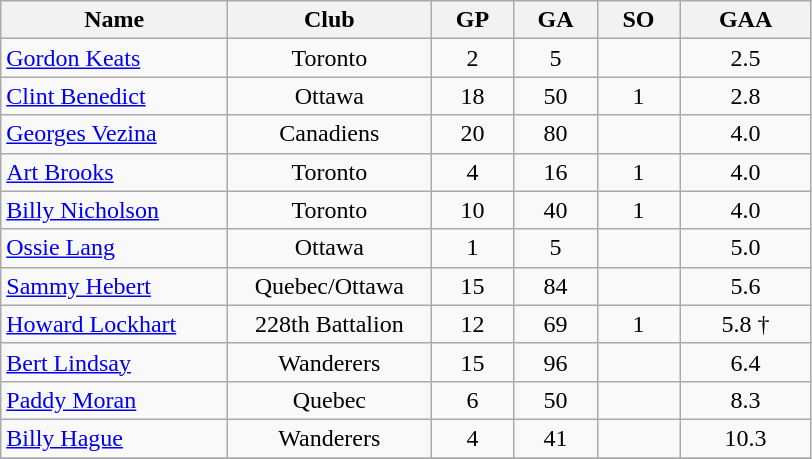<table class="wikitable" style="text-align:center;">
<tr>
<th style="width:9em">Name</th>
<th style="width:8em">Club</th>
<th style="width:3em">GP</th>
<th style="width:3em">GA</th>
<th style="width:3em">SO</th>
<th style="width:5em">GAA</th>
</tr>
<tr>
<td align="left"><a href='#'>Gordon Keats</a></td>
<td>Toronto</td>
<td>2</td>
<td>5</td>
<td></td>
<td>2.5</td>
</tr>
<tr>
<td align="left"><a href='#'>Clint Benedict</a></td>
<td>Ottawa</td>
<td>18</td>
<td>50</td>
<td>1</td>
<td>2.8</td>
</tr>
<tr>
<td align="left"><a href='#'>Georges Vezina</a></td>
<td>Canadiens</td>
<td>20</td>
<td>80</td>
<td></td>
<td>4.0</td>
</tr>
<tr>
<td align="left"><a href='#'>Art Brooks</a></td>
<td>Toronto</td>
<td>4</td>
<td>16</td>
<td>1</td>
<td>4.0</td>
</tr>
<tr>
<td align="left"><a href='#'>Billy Nicholson</a></td>
<td>Toronto</td>
<td>10</td>
<td>40</td>
<td>1</td>
<td>4.0</td>
</tr>
<tr>
<td align="left"><a href='#'>Ossie Lang</a></td>
<td>Ottawa</td>
<td>1</td>
<td>5</td>
<td></td>
<td>5.0</td>
</tr>
<tr>
<td align="left"><a href='#'>Sammy Hebert</a></td>
<td>Quebec/Ottawa</td>
<td>15</td>
<td>84</td>
<td></td>
<td>5.6</td>
</tr>
<tr>
<td align="left"><a href='#'>Howard Lockhart</a></td>
<td>228th Battalion</td>
<td>12</td>
<td>69</td>
<td>1</td>
<td>5.8 †</td>
</tr>
<tr>
<td align="left"><a href='#'>Bert Lindsay</a></td>
<td>Wanderers</td>
<td>15</td>
<td>96</td>
<td></td>
<td>6.4</td>
</tr>
<tr>
<td align="left"><a href='#'>Paddy Moran</a></td>
<td>Quebec</td>
<td>6</td>
<td>50</td>
<td></td>
<td>8.3</td>
</tr>
<tr>
<td align="left"><a href='#'>Billy Hague</a></td>
<td>Wanderers</td>
<td>4</td>
<td>41</td>
<td></td>
<td>10.3</td>
</tr>
<tr>
</tr>
</table>
